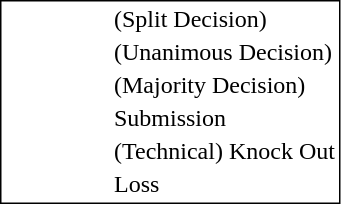<table style="border:1px solid black;" align=left>
<tr>
<td style="width:60px;"></td>
<td> </td>
<td>(Split Decision)</td>
</tr>
<tr>
<td style="width:60px;"></td>
<td> </td>
<td>(Unanimous Decision)</td>
</tr>
<tr>
<td style="width:60px;"></td>
<td> </td>
<td>(Majority Decision)</td>
</tr>
<tr>
<td style="width:60px;"></td>
<td> </td>
<td>Submission</td>
</tr>
<tr>
<td style="width:60px;"></td>
<td> </td>
<td>(Technical) Knock Out</td>
</tr>
<tr>
<td style="width:60px;"></td>
<td> </td>
<td>Loss</td>
</tr>
</table>
